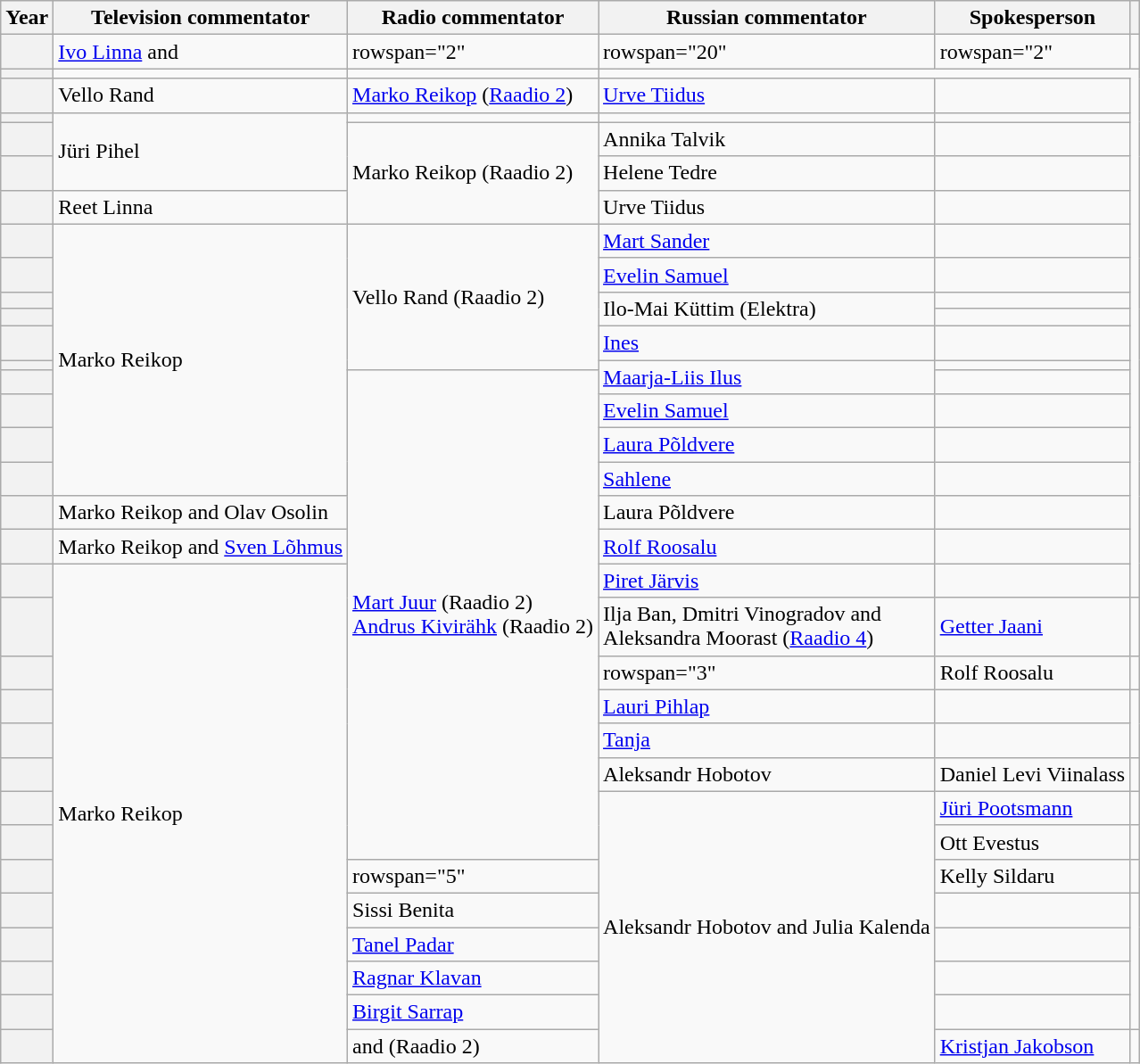<table class="wikitable sortable plainrowheaders">
<tr>
<th>Year</th>
<th>Television commentator</th>
<th>Radio commentator</th>
<th>Russian commentator</th>
<th>Spokesperson</th>
<th class="unsortable"></th>
</tr>
<tr>
<th scope="row"></th>
<td><a href='#'>Ivo Linna</a> and </td>
<td>rowspan="2" </td>
<td>rowspan="20" </td>
<td>rowspan="2" </td>
<td></td>
</tr>
<tr>
<th scope="row"></th>
<td></td>
<td></td>
</tr>
<tr>
<th scope="row"></th>
<td>Vello Rand</td>
<td><a href='#'>Marko Reikop</a> (<a href='#'>Raadio 2</a>)</td>
<td><a href='#'>Urve Tiidus</a></td>
<td></td>
</tr>
<tr>
<th scope="row"></th>
<td rowspan="3">Jüri Pihel</td>
<td></td>
<td></td>
<td></td>
</tr>
<tr>
<th scope="row"></th>
<td rowspan="3">Marko Reikop (Raadio 2)</td>
<td>Annika Talvik</td>
<td></td>
</tr>
<tr>
<th scope="row"></th>
<td>Helene Tedre</td>
<td></td>
</tr>
<tr>
<th scope="row"></th>
<td>Reet Linna</td>
<td>Urve Tiidus</td>
<td></td>
</tr>
<tr>
<th scope="row"></th>
<td rowspan="10">Marko Reikop</td>
<td rowspan="6">Vello Rand (Raadio 2)</td>
<td><a href='#'>Mart Sander</a></td>
<td></td>
</tr>
<tr>
<th scope="row"></th>
<td><a href='#'>Evelin Samuel</a></td>
<td></td>
</tr>
<tr>
<th scope="row"></th>
<td rowspan="2">Ilo-Mai Küttim (Elektra)</td>
<td></td>
</tr>
<tr>
<th scope="row"></th>
<td></td>
</tr>
<tr>
<th scope="row"></th>
<td><a href='#'>Ines</a></td>
<td></td>
</tr>
<tr>
<th scope="row"></th>
<td rowspan="2"><a href='#'>Maarja-Liis Ilus</a></td>
<td></td>
</tr>
<tr>
<th scope="row"></th>
<td rowspan="14"><a href='#'>Mart Juur</a> (Raadio 2)<br> <a href='#'>Andrus Kivirähk</a> (Raadio 2)</td>
<td></td>
</tr>
<tr>
<th scope="row"></th>
<td><a href='#'>Evelin Samuel</a></td>
<td></td>
</tr>
<tr>
<th scope="row"></th>
<td><a href='#'>Laura Põldvere</a></td>
<td></td>
</tr>
<tr>
<th scope="row"></th>
<td><a href='#'>Sahlene</a></td>
<td></td>
</tr>
<tr>
<th scope="row"></th>
<td>Marko Reikop and Olav Osolin </td>
<td>Laura Põldvere</td>
<td></td>
</tr>
<tr>
<th scope="row"></th>
<td>Marko Reikop and <a href='#'>Sven Lõhmus</a> </td>
<td><a href='#'>Rolf Roosalu</a></td>
<td></td>
</tr>
<tr>
<th scope="row"></th>
<td rowspan="14">Marko Reikop</td>
<td><a href='#'>Piret Järvis</a></td>
<td></td>
</tr>
<tr>
<th scope="row"></th>
<td>Ilja Ban, Dmitri Vinogradov and<br>Aleksandra Moorast (<a href='#'>Raadio 4</a>)</td>
<td><a href='#'>Getter Jaani</a></td>
<td></td>
</tr>
<tr>
<th scope="row"></th>
<td>rowspan="3" </td>
<td>Rolf Roosalu</td>
<td></td>
</tr>
<tr>
<th scope="row"></th>
<td><a href='#'>Lauri Pihlap</a></td>
<td></td>
</tr>
<tr>
<th scope="row"></th>
<td><a href='#'>Tanja</a></td>
<td></td>
</tr>
<tr>
<th scope="row"></th>
<td>Aleksandr Hobotov</td>
<td>Daniel Levi Viinalass</td>
<td></td>
</tr>
<tr>
<th scope="row"></th>
<td rowspan="8">Aleksandr Hobotov and Julia Kalenda</td>
<td><a href='#'>Jüri Pootsmann</a></td>
<td></td>
</tr>
<tr>
<th scope="row"></th>
<td>Ott Evestus</td>
<td></td>
</tr>
<tr>
<th scope="row"></th>
<td>rowspan="5" </td>
<td>Kelly Sildaru</td>
<td></td>
</tr>
<tr>
<th scope="row"></th>
<td>Sissi Benita</td>
<td></td>
</tr>
<tr>
<th scope="row"></th>
<td><a href='#'>Tanel Padar</a></td>
<td></td>
</tr>
<tr>
<th scope="row"></th>
<td><a href='#'>Ragnar Klavan</a></td>
<td></td>
</tr>
<tr>
<th scope="row"></th>
<td><a href='#'>Birgit Sarrap</a></td>
<td></td>
</tr>
<tr>
<th scope="row"></th>
<td> and  (Raadio 2)</td>
<td><a href='#'>Kristjan Jakobson</a></td>
<td></td>
</tr>
</table>
